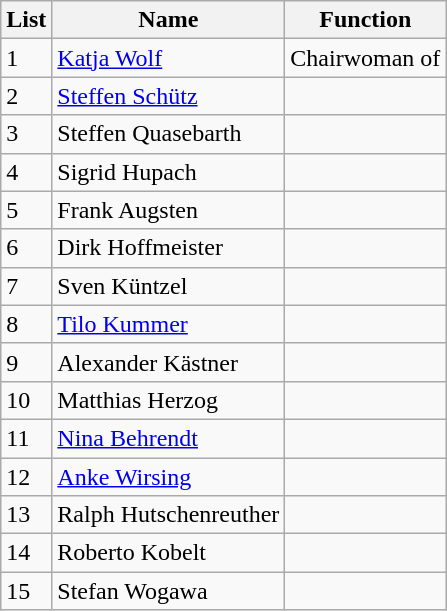<table class="wikitable sortable">
<tr>
<th>List</th>
<th>Name</th>
<th>Function</th>
</tr>
<tr>
<td>1</td>
<td><a href='#'>Katja Wolf</a></td>
<td>Chairwoman of </td>
</tr>
<tr>
<td>2</td>
<td><a href='#'>Steffen Schütz</a></td>
<td></td>
</tr>
<tr>
<td>3</td>
<td>Steffen Quasebarth</td>
<td></td>
</tr>
<tr>
<td>4</td>
<td>Sigrid Hupach</td>
<td></td>
</tr>
<tr>
<td>5</td>
<td>Frank Augsten</td>
<td></td>
</tr>
<tr>
<td>6</td>
<td>Dirk Hoffmeister</td>
<td></td>
</tr>
<tr>
<td>7</td>
<td>Sven Küntzel</td>
<td></td>
</tr>
<tr>
<td>8</td>
<td><a href='#'>Tilo Kummer</a></td>
<td></td>
</tr>
<tr>
<td>9</td>
<td>Alexander Kästner</td>
<td></td>
</tr>
<tr>
<td>10</td>
<td>Matthias Herzog</td>
<td></td>
</tr>
<tr>
<td>11</td>
<td><a href='#'>Nina Behrendt</a></td>
<td></td>
</tr>
<tr>
<td>12</td>
<td><a href='#'>Anke Wirsing</a></td>
<td></td>
</tr>
<tr>
<td>13</td>
<td>Ralph Hutschenreuther</td>
<td></td>
</tr>
<tr>
<td>14</td>
<td>Roberto Kobelt</td>
<td></td>
</tr>
<tr>
<td>15</td>
<td>Stefan Wogawa</td>
<td></td>
</tr>
</table>
